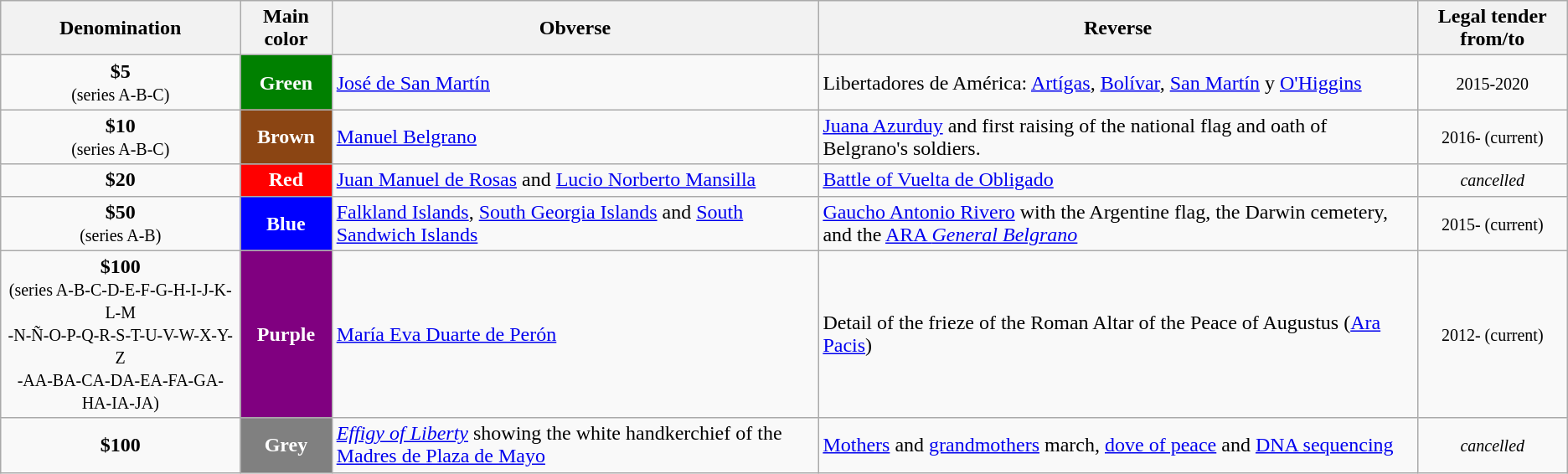<table class="wikitable">
<tr>
<th>Denomination</th>
<th>Main color</th>
<th>Obverse</th>
<th>Reverse</th>
<th>Legal tender from/to</th>
</tr>
<tr align="center">
<td><strong>$5</strong><br><small>(series A-B-C)</small></td>
<td style="background:green; color:white"><strong>Green</strong></td>
<td align="left"><a href='#'>José de San Martín</a></td>
<td align="left">Libertadores de América: <a href='#'>Artígas</a>, <a href='#'>Bolívar</a>, <a href='#'>San Martín</a> y <a href='#'>O'Higgins</a></td>
<td><small>2015-2020</small></td>
</tr>
<tr align="center">
<td><strong>$10</strong><br><small>(series A-B-C)</small></td>
<td style="background:SaddleBrown; color:white"><strong>Brown</strong></td>
<td align="left"><a href='#'>Manuel Belgrano</a></td>
<td align="left"><a href='#'>Juana Azurduy</a> and first raising of the national flag and oath of Belgrano's soldiers.</td>
<td><small>2016- (current)</small></td>
</tr>
<tr align="center">
<td><strong>$20</strong><br><small></small></td>
<td style="background:red; color:white"><strong>Red</strong></td>
<td align="left"><a href='#'>Juan Manuel de Rosas</a> and <a href='#'>Lucio Norberto Mansilla</a></td>
<td align="left"><a href='#'>Battle of Vuelta de Obligado</a></td>
<td><small><em>cancelled</em></small></td>
</tr>
<tr align="center">
<td><strong>$50</strong><br><small>(series A-B)</small></td>
<td style="background:blue; color:white"><strong>Blue</strong></td>
<td align="left"><a href='#'>Falkland Islands</a>, <a href='#'>South Georgia Islands</a> and <a href='#'>South Sandwich Islands</a></td>
<td align="left"><a href='#'>Gaucho Antonio Rivero</a> with the Argentine flag, the Darwin cemetery, and the <a href='#'>ARA <em>General Belgrano</em></a></td>
<td><small>2015- (current)</small></td>
</tr>
<tr align="center">
<td><strong>$100</strong><br><small>(series A-B-C-D-E-F-G-H-I-J-K-L-M<br>-N-Ñ-O-P-Q-R-S-T-U-V-W-X-Y-Z<br>-AA-BA-CA-DA-EA-FA-GA-HA-IA-JA)</small></td>
<td style="background:purple; color:white"><strong>Purple</strong></td>
<td align="left"><a href='#'>María Eva Duarte de Perón</a></td>
<td align="left">Detail of the frieze of the Roman Altar of the Peace of Augustus (<a href='#'>Ara Pacis</a>)</td>
<td><small>2012- (current)</small></td>
</tr>
<tr align="center">
<td><strong>$100</strong><br><small></small></td>
<td style="background:grey; color:white"><strong>Grey</strong></td>
<td align="left"><em><a href='#'>Effigy of Liberty</a></em> showing the white handkerchief of the <a href='#'>Madres de Plaza de Mayo</a></td>
<td align="left"><a href='#'>Mothers</a> and <a href='#'>grandmothers</a> march, <a href='#'>dove of peace</a> and <a href='#'>DNA sequencing</a></td>
<td><small><em>cancelled</em></small></td>
</tr>
</table>
